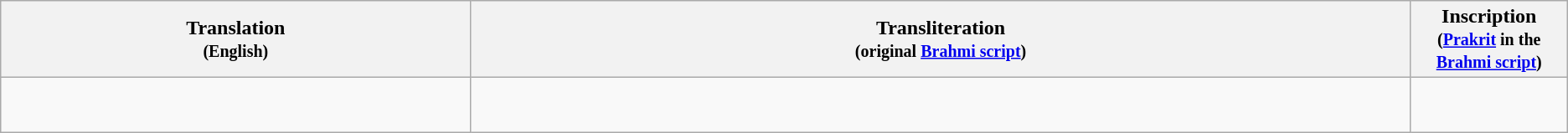<table class="wikitable centre">
<tr>
<th scope="col" align=left>Translation<br><small>(English)</small></th>
<th>Transliteration<br><small>(original <a href='#'>Brahmi script</a>)</small></th>
<th>Inscription<br><small>(<a href='#'>Prakrit</a> in the <a href='#'>Brahmi script</a>)</small></th>
</tr>
<tr>
<td align=center width="30%"><br></td>
<td align=left><br></td>
<td align=center width="10%"><br><br></td>
</tr>
</table>
